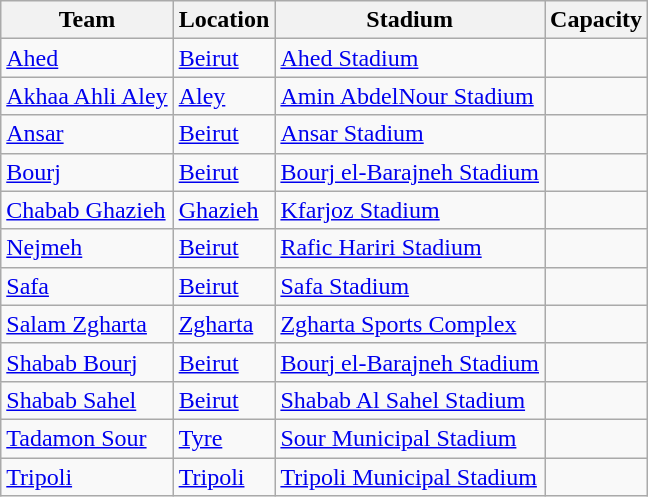<table class="wikitable sortable">
<tr>
<th>Team</th>
<th>Location</th>
<th>Stadium</th>
<th>Capacity</th>
</tr>
<tr>
<td><a href='#'>Ahed</a></td>
<td><a href='#'>Beirut</a> </td>
<td><a href='#'>Ahed Stadium</a></td>
<td style="text-align:center;"></td>
</tr>
<tr>
<td><a href='#'>Akhaa Ahli Aley</a></td>
<td><a href='#'>Aley</a></td>
<td><a href='#'>Amin AbdelNour Stadium</a></td>
<td style="text-align:center;"></td>
</tr>
<tr>
<td><a href='#'>Ansar</a></td>
<td><a href='#'>Beirut</a> </td>
<td><a href='#'>Ansar Stadium</a></td>
<td></td>
</tr>
<tr>
<td><a href='#'>Bourj</a></td>
<td><a href='#'>Beirut</a> </td>
<td><a href='#'>Bourj el-Barajneh Stadium</a></td>
<td style="text-align:center;"></td>
</tr>
<tr>
<td><a href='#'>Chabab Ghazieh</a></td>
<td><a href='#'>Ghazieh</a></td>
<td><a href='#'>Kfarjoz Stadium</a></td>
<td style="text-align:center;"></td>
</tr>
<tr>
<td><a href='#'>Nejmeh</a></td>
<td><a href='#'>Beirut</a> </td>
<td><a href='#'>Rafic Hariri Stadium</a></td>
<td style="text-align:center;"></td>
</tr>
<tr>
<td><a href='#'>Safa</a></td>
<td><a href='#'>Beirut</a> </td>
<td><a href='#'>Safa Stadium</a></td>
<td style="text-align:center;"></td>
</tr>
<tr>
<td><a href='#'>Salam Zgharta</a></td>
<td><a href='#'>Zgharta</a></td>
<td><a href='#'>Zgharta Sports Complex</a></td>
<td style="text-align:center;"></td>
</tr>
<tr>
<td><a href='#'>Shabab Bourj</a></td>
<td><a href='#'>Beirut</a> </td>
<td><a href='#'>Bourj el-Barajneh Stadium</a></td>
<td style="text-align:center;"></td>
</tr>
<tr>
<td><a href='#'>Shabab Sahel</a></td>
<td><a href='#'>Beirut</a> </td>
<td><a href='#'>Shabab Al Sahel Stadium</a></td>
<td></td>
</tr>
<tr>
<td><a href='#'>Tadamon Sour</a></td>
<td><a href='#'>Tyre</a></td>
<td><a href='#'>Sour Municipal Stadium</a></td>
<td style="text-align:center;"></td>
</tr>
<tr>
<td><a href='#'>Tripoli</a></td>
<td><a href='#'>Tripoli</a></td>
<td><a href='#'>Tripoli Municipal Stadium</a></td>
<td style="text-align:center;"></td>
</tr>
</table>
